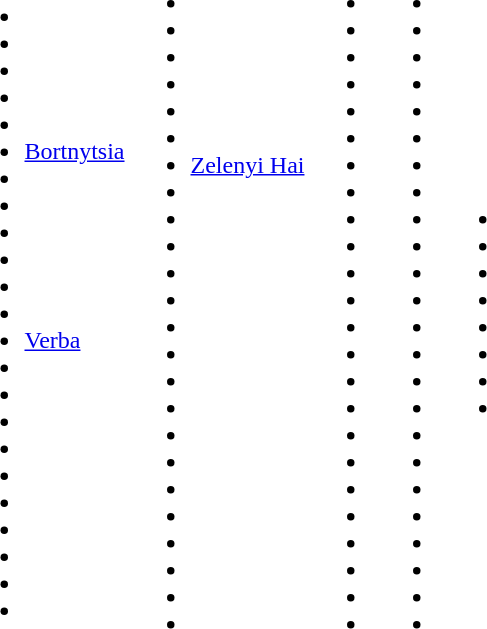<table>
<tr>
<td><br><ul><li> </li><li></li><li></li><li></li><li></li><li><a href='#'>Bortnytsia</a></li><li></li><li></li><li></li><li></li><li></li><li></li><li><a href='#'>Verba</a></li><li></li><li></li><li></li><li></li><li></li><li></li><li></li><li></li><li></li><li></li></ul></td>
<td><br><ul><li></li><li></li><li></li><li></li><li></li><li></li><li><a href='#'>Zelenyi Hai</a></li><li></li><li></li><li></li><li></li><li></li><li></li><li></li><li></li><li></li><li></li><li></li><li></li><li></li><li></li><li></li><li></li><li></li></ul></td>
<td><br><ul><li></li><li></li><li></li><li></li><li></li><li></li><li></li><li></li><li></li><li></li><li></li><li></li><li></li><li></li><li></li><li></li><li></li><li></li><li></li><li></li><li></li><li></li><li></li><li></li></ul></td>
<td><br><ul><li></li><li></li><li></li><li></li><li></li><li></li><li></li><li></li><li></li><li></li><li></li><li></li><li></li><li></li><li></li><li></li><li></li><li></li><li></li><li></li><li></li><li></li><li></li><li></li></ul></td>
<td><br><ul><li></li><li></li><li></li><li></li><li></li><li></li><li></li><li></li></ul></td>
</tr>
</table>
